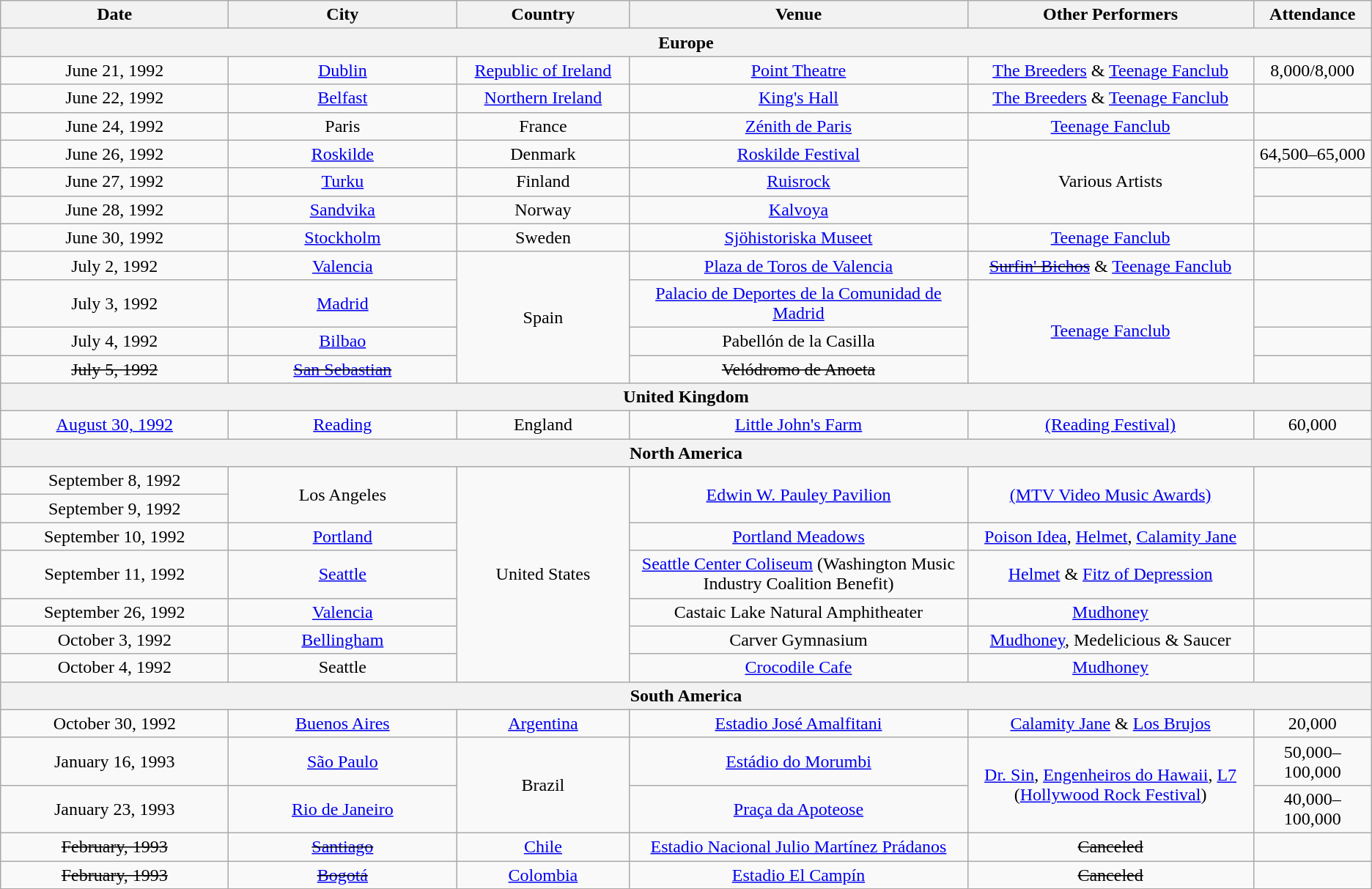<table class="wikitable" style="text-align:center;">
<tr>
<th style="width:200px;">Date</th>
<th style="width:200px;">City</th>
<th style="width:150px;">Country</th>
<th style="width:300px;">Venue</th>
<th>Other Performers</th>
<th style="width:100px;">Attendance</th>
</tr>
<tr>
<th colspan="6">Europe</th>
</tr>
<tr>
<td>June 21, 1992</td>
<td><a href='#'>Dublin</a></td>
<td><a href='#'>Republic of Ireland</a></td>
<td><a href='#'>Point Theatre</a></td>
<td><a href='#'>The Breeders</a> & <a href='#'>Teenage Fanclub</a></td>
<td>8,000/8,000</td>
</tr>
<tr>
<td>June 22, 1992</td>
<td><a href='#'>Belfast</a></td>
<td><a href='#'>Northern Ireland</a></td>
<td><a href='#'>King's Hall</a></td>
<td><a href='#'>The Breeders</a> & <a href='#'>Teenage Fanclub</a></td>
<td></td>
</tr>
<tr>
<td>June 24, 1992</td>
<td>Paris</td>
<td>France</td>
<td><a href='#'>Zénith de Paris</a></td>
<td><a href='#'>Teenage Fanclub</a></td>
<td></td>
</tr>
<tr>
<td>June 26, 1992</td>
<td><a href='#'>Roskilde</a></td>
<td>Denmark</td>
<td><a href='#'>Roskilde Festival</a></td>
<td rowspan="3">Various Artists</td>
<td>64,500–65,000</td>
</tr>
<tr>
<td>June 27, 1992</td>
<td><a href='#'>Turku</a></td>
<td>Finland</td>
<td><a href='#'>Ruisrock</a></td>
<td></td>
</tr>
<tr>
<td>June 28, 1992</td>
<td><a href='#'>Sandvika</a></td>
<td>Norway</td>
<td><a href='#'>Kalvoya</a></td>
<td></td>
</tr>
<tr>
<td>June 30, 1992</td>
<td><a href='#'>Stockholm</a></td>
<td>Sweden</td>
<td><a href='#'>Sjöhistoriska Museet</a></td>
<td><a href='#'>Teenage Fanclub</a></td>
<td></td>
</tr>
<tr>
<td>July 2, 1992</td>
<td><a href='#'>Valencia</a></td>
<td rowspan="4">Spain</td>
<td><a href='#'>Plaza de Toros de Valencia</a></td>
<td><s><a href='#'>Surfin' Bichos</a></s> & <a href='#'>Teenage Fanclub</a></td>
<td></td>
</tr>
<tr>
<td>July 3, 1992</td>
<td><a href='#'>Madrid</a></td>
<td><a href='#'>Palacio de Deportes de la Comunidad de Madrid</a></td>
<td rowspan="3"><a href='#'>Teenage Fanclub</a></td>
<td></td>
</tr>
<tr>
<td>July 4, 1992</td>
<td><a href='#'>Bilbao</a></td>
<td>Pabellón de la Casilla</td>
<td></td>
</tr>
<tr>
<td><s>July 5, 1992</s></td>
<td><s><a href='#'>San Sebastian</a></s></td>
<td><s>Velódromo de Anoeta</s></td>
<td></td>
</tr>
<tr>
<th colspan="6">United Kingdom</th>
</tr>
<tr>
<td><a href='#'>August 30, 1992</a></td>
<td><a href='#'>Reading</a></td>
<td>England</td>
<td><a href='#'>Little John's Farm</a></td>
<td><a href='#'>(Reading Festival)</a></td>
<td>60,000</td>
</tr>
<tr>
<th colspan="6">North America</th>
</tr>
<tr>
<td>September 8, 1992</td>
<td rowspan="2">Los Angeles</td>
<td rowspan="7">United States</td>
<td rowspan="2"><a href='#'>Edwin W. Pauley Pavilion</a></td>
<td rowspan="2"><a href='#'>(MTV Video Music Awards)</a></td>
<td rowspan="2"></td>
</tr>
<tr>
<td>September 9, 1992</td>
</tr>
<tr>
<td>September 10, 1992</td>
<td><a href='#'>Portland</a></td>
<td><a href='#'>Portland Meadows</a></td>
<td><a href='#'>Poison Idea</a>, <a href='#'>Helmet</a>, <a href='#'>Calamity Jane</a></td>
<td></td>
</tr>
<tr>
<td>September 11, 1992</td>
<td><a href='#'>Seattle</a></td>
<td><a href='#'>Seattle Center Coliseum</a> (Washington Music Industry Coalition Benefit)</td>
<td><a href='#'>Helmet</a> & <a href='#'>Fitz of Depression</a></td>
<td></td>
</tr>
<tr>
<td>September 26, 1992</td>
<td><a href='#'>Valencia</a></td>
<td>Castaic Lake Natural Amphitheater</td>
<td><a href='#'>Mudhoney</a></td>
<td></td>
</tr>
<tr>
<td>October 3, 1992</td>
<td><a href='#'>Bellingham</a></td>
<td>Carver Gymnasium</td>
<td><a href='#'>Mudhoney</a>, Medelicious & Saucer</td>
<td></td>
</tr>
<tr>
<td>October 4, 1992</td>
<td>Seattle</td>
<td><a href='#'>Crocodile Cafe</a></td>
<td><a href='#'>Mudhoney</a></td>
<td></td>
</tr>
<tr>
<th colspan="6">South America</th>
</tr>
<tr>
<td>October 30, 1992</td>
<td><a href='#'>Buenos Aires</a></td>
<td><a href='#'>Argentina</a></td>
<td><a href='#'>Estadio José Amalfitani</a></td>
<td><a href='#'>Calamity Jane</a> & <a href='#'>Los Brujos</a></td>
<td>20,000</td>
</tr>
<tr>
<td>January 16, 1993</td>
<td><a href='#'>São Paulo</a></td>
<td rowspan="2">Brazil</td>
<td><a href='#'>Estádio do Morumbi</a></td>
<td rowspan="2"><a href='#'>Dr. Sin</a>, <a href='#'>Engenheiros do Hawaii</a>, <a href='#'>L7</a> (<a href='#'>Hollywood Rock Festival</a>)</td>
<td>50,000–100,000</td>
</tr>
<tr>
<td>January 23, 1993</td>
<td><a href='#'>Rio de Janeiro</a></td>
<td><a href='#'>Praça da Apoteose</a></td>
<td>40,000–100,000</td>
</tr>
<tr>
<td><s>February, 1993</s></td>
<td><s><a href='#'>Santiago</a></s></td>
<td><a href='#'>Chile</a></td>
<td><a href='#'>Estadio Nacional Julio Martínez Prádanos</a></td>
<td><s>Canceled</s></td>
<td></td>
</tr>
<tr>
<td><s>February, 1993</s></td>
<td><s><a href='#'>Bogotá</a></s></td>
<td><a href='#'>Colombia</a></td>
<td><a href='#'>Estadio El Campín</a></td>
<td><s>Canceled</s></td>
<td></td>
</tr>
</table>
